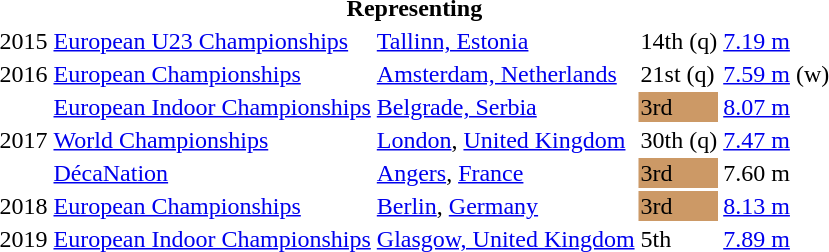<table>
<tr>
<th colspan="5">Representing </th>
</tr>
<tr>
<td>2015</td>
<td><a href='#'>European U23 Championships</a></td>
<td><a href='#'>Tallinn, Estonia</a></td>
<td>14th (q)</td>
<td><a href='#'>7.19 m</a></td>
</tr>
<tr>
<td>2016</td>
<td><a href='#'>European Championships</a></td>
<td><a href='#'>Amsterdam, Netherlands</a></td>
<td>21st (q)</td>
<td><a href='#'>7.59 m</a> (w)</td>
</tr>
<tr>
<td rowspan=3>2017</td>
<td><a href='#'>European Indoor Championships</a></td>
<td><a href='#'>Belgrade, Serbia</a></td>
<td bgcolor=cc9966>3rd</td>
<td><a href='#'>8.07 m</a></td>
</tr>
<tr>
<td><a href='#'>World Championships</a></td>
<td><a href='#'>London</a>, <a href='#'>United Kingdom</a></td>
<td>30th (q)</td>
<td><a href='#'>7.47 m</a></td>
</tr>
<tr>
<td><a href='#'>DécaNation</a></td>
<td><a href='#'>Angers</a>, <a href='#'>France</a></td>
<td bgcolor=cc9966>3rd</td>
<td>7.60 m</td>
</tr>
<tr>
<td>2018</td>
<td><a href='#'>European Championships</a></td>
<td><a href='#'>Berlin</a>, <a href='#'>Germany</a></td>
<td bgcolor=cc9966>3rd</td>
<td><a href='#'>8.13 m</a></td>
</tr>
<tr>
<td>2019</td>
<td><a href='#'>European Indoor Championships</a></td>
<td><a href='#'>Glasgow, United Kingdom</a></td>
<td>5th</td>
<td><a href='#'>7.89 m</a></td>
</tr>
</table>
